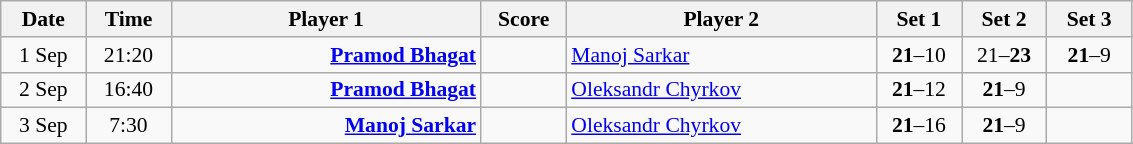<table class="wikitable" style="font-size:90%; text-align:center">
<tr>
<th width="50">Date</th>
<th width="50">Time</th>
<th width="200">Player 1</th>
<th width="50">Score</th>
<th width="200">Player 2</th>
<th width="50">Set 1</th>
<th width="50">Set 2</th>
<th width="50">Set 3</th>
</tr>
<tr>
<td>1 Sep</td>
<td>21:20</td>
<td align="right"><strong><a href='#'>Pramod Bhagat</a> </strong></td>
<td> </td>
<td align="left"> <a href='#'>Manoj Sarkar</a></td>
<td><strong>21</strong>–10</td>
<td>21–<strong>23</strong></td>
<td><strong>21</strong>–9</td>
</tr>
<tr>
<td>2 Sep</td>
<td>16:40</td>
<td align="right"><strong><a href='#'>Pramod Bhagat</a> </strong></td>
<td> </td>
<td align="left"> <a href='#'>Oleksandr Chyrkov</a></td>
<td><strong>21</strong>–12</td>
<td><strong>21</strong>–9</td>
<td></td>
</tr>
<tr>
<td>3 Sep</td>
<td>7:30</td>
<td align="right"><strong><a href='#'>Manoj Sarkar</a> </strong></td>
<td> </td>
<td align="left"> <a href='#'>Oleksandr Chyrkov</a></td>
<td><strong>21</strong>–16</td>
<td><strong>21</strong>–9</td>
<td></td>
</tr>
</table>
